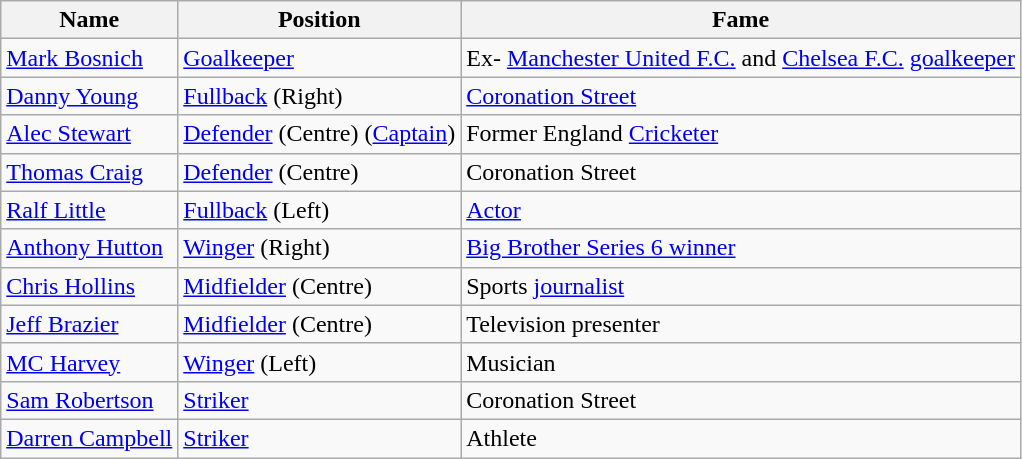<table class="wikitable">
<tr>
<th>Name</th>
<th>Position</th>
<th>Fame</th>
</tr>
<tr>
<td><a href='#'>Mark Bosnich</a></td>
<td><a href='#'>Goalkeeper</a></td>
<td>Ex- <a href='#'>Manchester United F.C.</a> and <a href='#'>Chelsea F.C.</a> <a href='#'>goalkeeper</a></td>
</tr>
<tr>
<td><a href='#'>Danny Young</a></td>
<td><a href='#'>Fullback</a> (Right)</td>
<td><a href='#'>Coronation Street</a></td>
</tr>
<tr>
<td><a href='#'>Alec Stewart</a></td>
<td><a href='#'>Defender</a> (Centre) (<a href='#'>Captain</a>)</td>
<td>Former England <a href='#'>Cricketer</a></td>
</tr>
<tr>
<td><a href='#'>Thomas Craig</a></td>
<td><a href='#'>Defender</a> (Centre)</td>
<td>Coronation Street</td>
</tr>
<tr>
<td><a href='#'>Ralf Little</a></td>
<td><a href='#'>Fullback</a> (Left)</td>
<td><a href='#'>Actor</a></td>
</tr>
<tr>
<td><a href='#'>Anthony Hutton</a></td>
<td><a href='#'>Winger</a> (Right)</td>
<td><a href='#'>Big Brother Series 6 winner</a></td>
</tr>
<tr>
<td><a href='#'>Chris Hollins</a></td>
<td><a href='#'>Midfielder</a> (Centre)</td>
<td>Sports <a href='#'>journalist</a></td>
</tr>
<tr>
<td><a href='#'>Jeff Brazier</a></td>
<td><a href='#'>Midfielder</a> (Centre)</td>
<td>Television presenter</td>
</tr>
<tr>
<td><a href='#'>MC Harvey</a></td>
<td><a href='#'>Winger</a> (Left)</td>
<td>Musician</td>
</tr>
<tr>
<td><a href='#'>Sam Robertson</a></td>
<td><a href='#'>Striker</a></td>
<td>Coronation Street</td>
</tr>
<tr>
<td><a href='#'>Darren Campbell</a></td>
<td><a href='#'>Striker</a></td>
<td>Athlete</td>
</tr>
</table>
